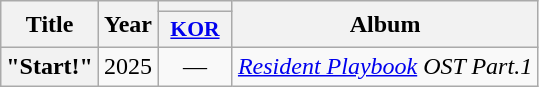<table class="wikitable plainrowheaders" style="text-align:center">
<tr>
<th scope="col" rowspan="2">Title</th>
<th scope="col" rowspan="2">Year</th>
<th scope="col" colspan="1"></th>
<th scope="col" rowspan="2">Album</th>
</tr>
<tr>
<th scope="col" style="font-size:90%; width:3em"><a href='#'>KOR</a></th>
</tr>
<tr>
<th scope="row">"Start!"<br></th>
<td>2025</td>
<td>—</td>
<td><em><a href='#'>Resident Playbook</a> OST Part.1</em></td>
</tr>
</table>
